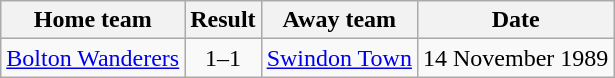<table class="wikitable" style="text-align: center">
<tr>
<th>Home team</th>
<th>Result</th>
<th>Away team</th>
<th>Date</th>
</tr>
<tr>
<td><a href='#'>Bolton Wanderers</a></td>
<td>1–1</td>
<td><a href='#'>Swindon Town</a></td>
<td>14 November 1989</td>
</tr>
</table>
